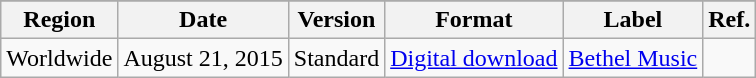<table class="wikitable plainrowheaders">
<tr>
</tr>
<tr>
<th scope="col">Region</th>
<th scope="col">Date</th>
<th scope="col">Version</th>
<th scope="col">Format</th>
<th scope="col">Label</th>
<th scope="col">Ref.</th>
</tr>
<tr>
<td>Worldwide</td>
<td>August 21, 2015</td>
<td>Standard</td>
<td><a href='#'>Digital download</a></td>
<td><a href='#'>Bethel Music</a></td>
<td></td>
</tr>
</table>
